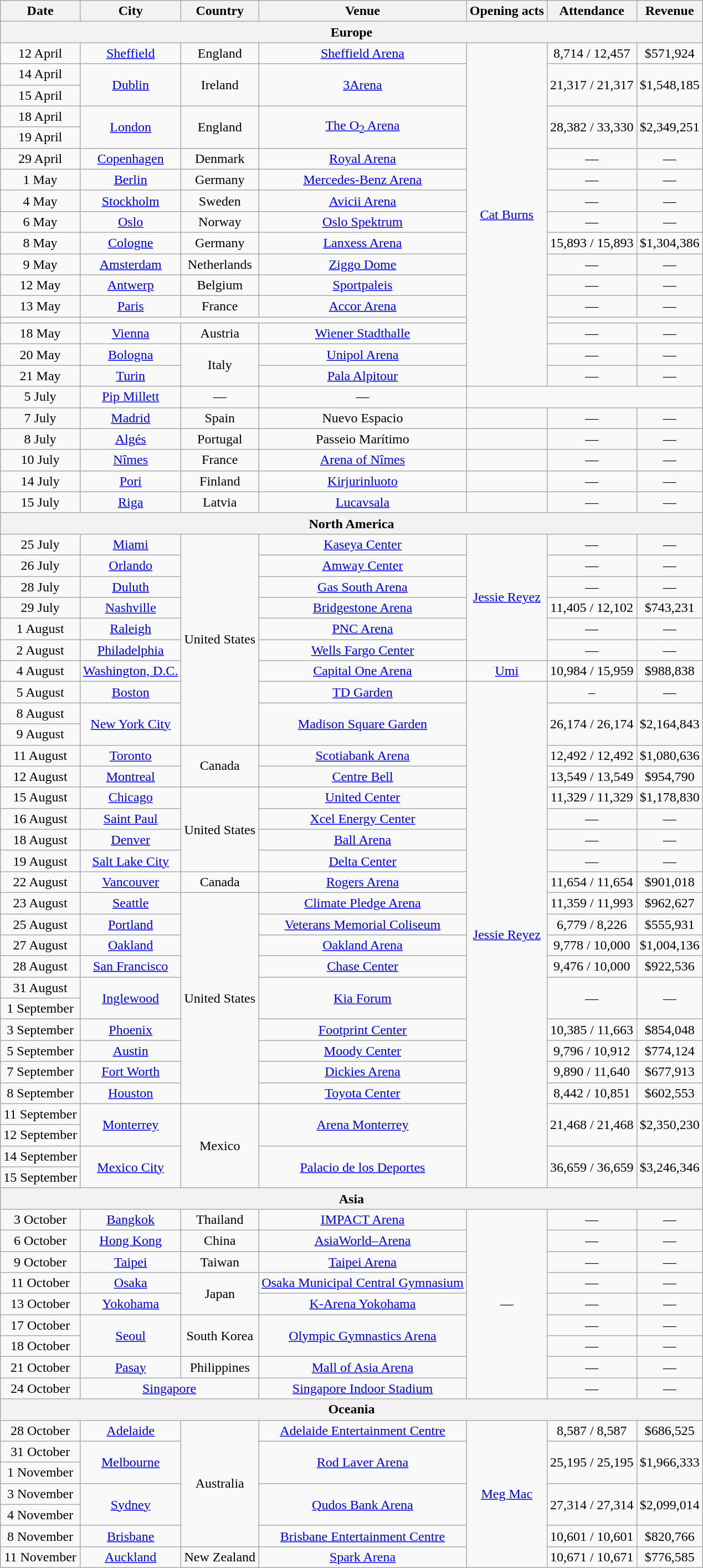<table class="wikitable plainrowheaders" style="text-align:center;">
<tr>
<th scope="col">Date</th>
<th scope="col">City</th>
<th scope="col">Country</th>
<th scope="col">Venue</th>
<th scope="col">Opening acts</th>
<th scope="col">Attendance</th>
<th scope="col">Revenue</th>
</tr>
<tr>
<th colspan="7">Europe</th>
</tr>
<tr>
<td>12 April</td>
<td><a href='#'>Sheffield</a></td>
<td>England</td>
<td><a href='#'>Sheffield Arena</a></td>
<td rowspan="17"><a href='#'>Cat Burns</a></td>
<td>8,714 / 12,457</td>
<td>$571,924</td>
</tr>
<tr>
<td>14 April</td>
<td rowspan="2"><a href='#'>Dublin</a></td>
<td rowspan="2">Ireland</td>
<td rowspan="2"><a href='#'>3Arena</a></td>
<td rowspan="2">21,317 / 21,317</td>
<td rowspan="2">$1,548,185</td>
</tr>
<tr>
<td>15 April</td>
</tr>
<tr>
<td>18 April</td>
<td rowspan="2"><a href='#'>London</a></td>
<td rowspan="2">England</td>
<td rowspan="2"><a href='#'>The O<sub>2</sub> Arena</a></td>
<td rowspan="2">28,382 / 33,330</td>
<td rowspan="2">$2,349,251</td>
</tr>
<tr>
<td>19 April</td>
</tr>
<tr>
<td>29 April</td>
<td><a href='#'>Copenhagen</a></td>
<td>Denmark</td>
<td><a href='#'>Royal Arena</a></td>
<td>—</td>
<td>—</td>
</tr>
<tr>
<td>1 May</td>
<td><a href='#'>Berlin</a></td>
<td>Germany</td>
<td><a href='#'>Mercedes-Benz Arena</a></td>
<td>—</td>
<td>—</td>
</tr>
<tr>
<td>4 May</td>
<td><a href='#'>Stockholm</a></td>
<td>Sweden</td>
<td><a href='#'>Avicii Arena</a></td>
<td>—</td>
<td>—</td>
</tr>
<tr>
<td>6 May</td>
<td><a href='#'>Oslo</a></td>
<td>Norway</td>
<td><a href='#'>Oslo Spektrum</a></td>
<td>—</td>
<td>—</td>
</tr>
<tr>
<td>8 May</td>
<td><a href='#'>Cologne</a></td>
<td>Germany</td>
<td><a href='#'>Lanxess Arena</a></td>
<td>15,893 / 15,893</td>
<td>$1,304,386</td>
</tr>
<tr>
<td>9 May</td>
<td><a href='#'>Amsterdam</a></td>
<td>Netherlands</td>
<td><a href='#'>Ziggo Dome</a></td>
<td>—</td>
<td>—</td>
</tr>
<tr>
<td>12 May</td>
<td><a href='#'>Antwerp</a></td>
<td>Belgium</td>
<td><a href='#'>Sportpaleis</a></td>
<td>—</td>
<td>—</td>
</tr>
<tr>
<td>13 May</td>
<td><a href='#'>Paris</a></td>
<td>France</td>
<td><a href='#'>Accor Arena</a></td>
<td>—</td>
<td>—</td>
</tr>
<tr>
<td></td>
</tr>
<tr>
<td>18 May</td>
<td><a href='#'>Vienna</a></td>
<td>Austria</td>
<td><a href='#'>Wiener Stadthalle</a></td>
<td>—</td>
<td>—</td>
</tr>
<tr>
<td>20 May</td>
<td><a href='#'>Bologna</a></td>
<td rowspan="2">Italy</td>
<td><a href='#'>Unipol Arena</a></td>
<td>—</td>
<td>—</td>
</tr>
<tr>
<td>21 May</td>
<td><a href='#'>Turin</a></td>
<td><a href='#'>Pala Alpitour</a></td>
<td>—</td>
<td>—</td>
</tr>
<tr>
<td>5 July</td>
<td><a href='#'>Pip Millett</a></td>
<td>—</td>
<td>—</td>
</tr>
<tr>
<td>7 July</td>
<td><a href='#'>Madrid</a></td>
<td>Spain</td>
<td>Nuevo Espacio</td>
<td></td>
<td>—</td>
<td>—</td>
</tr>
<tr>
<td>8 July</td>
<td><a href='#'>Algés</a></td>
<td>Portugal</td>
<td>Passeio Marítimo</td>
<td></td>
<td>—</td>
<td>—</td>
</tr>
<tr>
<td>10 July</td>
<td><a href='#'>Nîmes</a></td>
<td>France</td>
<td><a href='#'>Arena of Nîmes</a></td>
<td></td>
<td>—</td>
<td>—</td>
</tr>
<tr>
<td>14 July</td>
<td><a href='#'>Pori</a></td>
<td>Finland</td>
<td><a href='#'>Kirjurinluoto</a></td>
<td></td>
<td>—</td>
<td>—</td>
</tr>
<tr>
<td>15 July</td>
<td><a href='#'>Riga</a></td>
<td>Latvia</td>
<td><a href='#'>Lucavsala</a></td>
<td></td>
<td>—</td>
<td>—</td>
</tr>
<tr>
<th colspan="7">North America</th>
</tr>
<tr>
<td>25 July</td>
<td><a href='#'>Miami</a></td>
<td rowspan="10">United States</td>
<td><a href='#'>Kaseya Center</a></td>
<td rowspan="6"><a href='#'>Jessie Reyez</a></td>
<td>—</td>
<td>—</td>
</tr>
<tr>
<td>26 July</td>
<td><a href='#'>Orlando</a></td>
<td><a href='#'>Amway Center</a></td>
<td>—</td>
<td>—</td>
</tr>
<tr>
<td>28 July</td>
<td><a href='#'>Duluth</a></td>
<td><a href='#'>Gas South Arena</a></td>
<td>—</td>
<td>—</td>
</tr>
<tr>
<td>29 July</td>
<td><a href='#'>Nashville</a></td>
<td><a href='#'>Bridgestone Arena</a></td>
<td>11,405 / 12,102</td>
<td>$743,231</td>
</tr>
<tr>
<td>1 August</td>
<td><a href='#'>Raleigh</a></td>
<td><a href='#'>PNC Arena</a></td>
<td>—</td>
<td>—</td>
</tr>
<tr>
<td>2 August</td>
<td><a href='#'>Philadelphia</a></td>
<td><a href='#'>Wells Fargo Center</a></td>
<td>—</td>
<td>—</td>
</tr>
<tr>
<td>4 August</td>
<td><a href='#'>Washington, D.C.</a></td>
<td><a href='#'>Capital One Arena</a></td>
<td><a href='#'>Umi</a></td>
<td>10,984 / 15,959</td>
<td>$988,838</td>
</tr>
<tr>
<td>5 August</td>
<td><a href='#'>Boston</a></td>
<td><a href='#'>TD Garden</a></td>
<td rowspan="24"><a href='#'>Jessie Reyez</a></td>
<td>–</td>
<td>—</td>
</tr>
<tr>
<td>8 August</td>
<td rowspan="2"><a href='#'>New York City</a></td>
<td rowspan="2"><a href='#'>Madison Square Garden</a></td>
<td rowspan="2">26,174 / 26,174</td>
<td rowspan="2">$2,164,843</td>
</tr>
<tr>
<td>9 August</td>
</tr>
<tr>
<td>11 August</td>
<td><a href='#'>Toronto</a></td>
<td rowspan="2">Canada</td>
<td><a href='#'>Scotiabank Arena</a></td>
<td>12,492 / 12,492</td>
<td>$1,080,636</td>
</tr>
<tr>
<td>12 August</td>
<td><a href='#'>Montreal</a></td>
<td><a href='#'>Centre Bell</a></td>
<td>13,549 / 13,549</td>
<td>$954,790</td>
</tr>
<tr>
<td>15 August</td>
<td><a href='#'>Chicago</a></td>
<td rowspan="4">United States</td>
<td><a href='#'>United Center</a></td>
<td>11,329 / 11,329</td>
<td>$1,178,830</td>
</tr>
<tr>
<td>16 August</td>
<td><a href='#'>Saint Paul</a></td>
<td><a href='#'>Xcel Energy Center</a></td>
<td>—</td>
<td>—</td>
</tr>
<tr>
<td>18 August</td>
<td><a href='#'>Denver</a></td>
<td><a href='#'>Ball Arena</a></td>
<td>—</td>
<td>—</td>
</tr>
<tr>
<td>19 August</td>
<td><a href='#'>Salt Lake City</a></td>
<td><a href='#'>Delta Center</a></td>
<td>—</td>
<td>—</td>
</tr>
<tr>
<td>22 August</td>
<td><a href='#'>Vancouver</a></td>
<td>Canada</td>
<td><a href='#'>Rogers Arena</a></td>
<td>11,654 / 11,654</td>
<td>$901,018</td>
</tr>
<tr>
<td>23 August</td>
<td><a href='#'>Seattle</a></td>
<td rowspan="10">United States</td>
<td><a href='#'>Climate Pledge Arena</a></td>
<td>11,359 / 11,993</td>
<td>$962,627</td>
</tr>
<tr>
<td>25 August</td>
<td><a href='#'>Portland</a></td>
<td><a href='#'>Veterans Memorial Coliseum</a></td>
<td>6,779 / 8,226</td>
<td>$555,931</td>
</tr>
<tr>
<td>27 August</td>
<td><a href='#'>Oakland</a></td>
<td><a href='#'>Oakland Arena</a></td>
<td>9,778 / 10,000</td>
<td>$1,004,136</td>
</tr>
<tr>
<td>28 August</td>
<td><a href='#'>San Francisco</a></td>
<td><a href='#'>Chase Center</a></td>
<td>9,476 / 10,000</td>
<td>$922,536</td>
</tr>
<tr>
<td>31 August</td>
<td rowspan="2"><a href='#'>Inglewood</a></td>
<td rowspan="2"><a href='#'>Kia Forum</a></td>
<td rowspan="2">—</td>
<td rowspan="2">—</td>
</tr>
<tr>
<td>1 September</td>
</tr>
<tr>
<td>3 September</td>
<td><a href='#'>Phoenix</a></td>
<td><a href='#'>Footprint Center</a></td>
<td>10,385 / 11,663</td>
<td>$854,048</td>
</tr>
<tr>
<td>5 September</td>
<td><a href='#'>Austin</a></td>
<td><a href='#'>Moody Center</a></td>
<td>9,796 / 10,912</td>
<td>$774,124</td>
</tr>
<tr>
<td>7 September</td>
<td><a href='#'>Fort Worth</a></td>
<td><a href='#'>Dickies Arena</a></td>
<td>9,890 / 11,640</td>
<td>$677,913</td>
</tr>
<tr>
<td>8 September</td>
<td><a href='#'>Houston</a></td>
<td><a href='#'>Toyota Center</a></td>
<td>8,442 / 10,851</td>
<td>$602,553</td>
</tr>
<tr>
<td>11 September</td>
<td rowspan="2"><a href='#'>Monterrey</a></td>
<td rowspan="4">Mexico</td>
<td rowspan="2"><a href='#'>Arena Monterrey</a></td>
<td rowspan="2">21,468 / 21,468</td>
<td rowspan="2">$2,350,230</td>
</tr>
<tr>
<td>12 September</td>
</tr>
<tr>
<td>14 September</td>
<td rowspan="2"><a href='#'>Mexico City</a></td>
<td rowspan="2"><a href='#'>Palacio de los Deportes</a></td>
<td rowspan="2">36,659 / 36,659</td>
<td rowspan="2">$3,246,346</td>
</tr>
<tr>
<td>15 September</td>
</tr>
<tr>
<th colspan="7">Asia</th>
</tr>
<tr>
<td>3 October</td>
<td><a href='#'>Bangkok</a></td>
<td>Thailand</td>
<td><a href='#'>IMPACT Arena</a></td>
<td rowspan="9">—</td>
<td>—</td>
<td>—</td>
</tr>
<tr>
<td>6 October</td>
<td><a href='#'>Hong Kong</a></td>
<td>China</td>
<td><a href='#'>AsiaWorld–Arena</a></td>
<td>—</td>
<td>—</td>
</tr>
<tr>
<td>9 October</td>
<td><a href='#'>Taipei</a></td>
<td>Taiwan</td>
<td><a href='#'>Taipei Arena</a></td>
<td>—</td>
<td>—</td>
</tr>
<tr>
<td>11 October</td>
<td><a href='#'>Osaka</a></td>
<td rowspan="2">Japan</td>
<td><a href='#'>Osaka Municipal Central Gymnasium</a></td>
<td>—</td>
<td>—</td>
</tr>
<tr>
<td>13 October</td>
<td><a href='#'>Yokohama</a></td>
<td><a href='#'>K-Arena Yokohama</a></td>
<td>—</td>
<td>—</td>
</tr>
<tr>
<td>17 October</td>
<td rowspan="2"><a href='#'>Seoul</a></td>
<td rowspan="2">South Korea</td>
<td rowspan="2"><a href='#'>Olympic Gymnastics Arena</a></td>
<td>—</td>
<td>—</td>
</tr>
<tr>
<td>18 October</td>
<td>—</td>
<td>—</td>
</tr>
<tr>
<td>21 October</td>
<td><a href='#'>Pasay</a></td>
<td>Philippines</td>
<td><a href='#'>Mall of Asia Arena</a></td>
<td>—</td>
<td>—</td>
</tr>
<tr>
<td>24 October</td>
<td colspan="2"><a href='#'>Singapore</a></td>
<td><a href='#'>Singapore Indoor Stadium</a></td>
<td>—</td>
<td>—</td>
</tr>
<tr>
<th colspan="7">Oceania</th>
</tr>
<tr>
<td>28 October</td>
<td><a href='#'>Adelaide</a></td>
<td rowspan="6">Australia</td>
<td><a href='#'>Adelaide Entertainment Centre</a></td>
<td rowspan="7"><a href='#'>Meg Mac</a></td>
<td>8,587 / 8,587</td>
<td>$686,525</td>
</tr>
<tr>
<td>31 October</td>
<td rowspan="2"><a href='#'>Melbourne</a></td>
<td rowspan="2"><a href='#'>Rod Laver Arena</a></td>
<td rowspan="2">25,195 / 25,195</td>
<td rowspan="2">$1,966,333</td>
</tr>
<tr>
<td>1 November</td>
</tr>
<tr>
<td>3 November</td>
<td rowspan="2"><a href='#'>Sydney</a></td>
<td rowspan="2"><a href='#'>Qudos Bank Arena</a></td>
<td rowspan="2">27,314 / 27,314</td>
<td rowspan="2">$2,099,014</td>
</tr>
<tr>
<td>4 November</td>
</tr>
<tr>
<td>8 November</td>
<td><a href='#'>Brisbane</a></td>
<td><a href='#'>Brisbane Entertainment Centre</a></td>
<td>10,601 / 10,601</td>
<td>$820,766</td>
</tr>
<tr>
<td>11 November</td>
<td><a href='#'>Auckland</a></td>
<td>New Zealand</td>
<td><a href='#'>Spark Arena</a></td>
<td>10,671 / 10,671</td>
<td>$776,585</td>
</tr>
</table>
